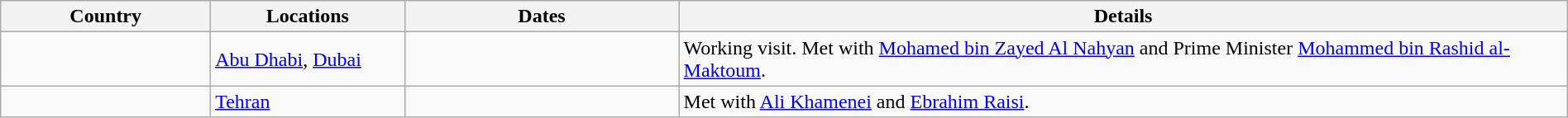<table class="wikitable sortable" style="margin:1em auto 1em auto;">
<tr>
<th style="width: 13%;">Country</th>
<th style="width: 12%;">Locations</th>
<th style="width: 17%;">Dates</th>
<th style="width: 55%;">Details</th>
</tr>
<tr>
<td></td>
<td><a href='#'>Abu Dhabi</a>, <a href='#'>Dubai</a></td>
<td></td>
<td>Working visit. Met with <a href='#'>Mohamed bin Zayed Al Nahyan</a> and Prime Minister <a href='#'>Mohammed bin Rashid al-Maktoum</a>.</td>
</tr>
<tr>
<td></td>
<td><a href='#'>Tehran</a></td>
<td></td>
<td>Met with <a href='#'>Ali Khamenei</a> and <a href='#'>Ebrahim Raisi</a>.</td>
</tr>
</table>
